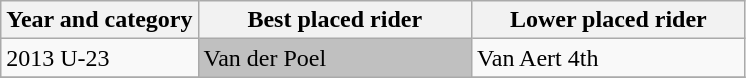<table class=wikitable>
<tr>
<th>Year and category</th>
<th width=175>Best placed rider</th>
<th width=175>Lower placed rider</th>
</tr>
<tr>
<td>2013 U-23</td>
<td bgcolor="C0C0C0"> Van der Poel</td>
<td> Van Aert 4th</td>
</tr>
<tr>
</tr>
</table>
